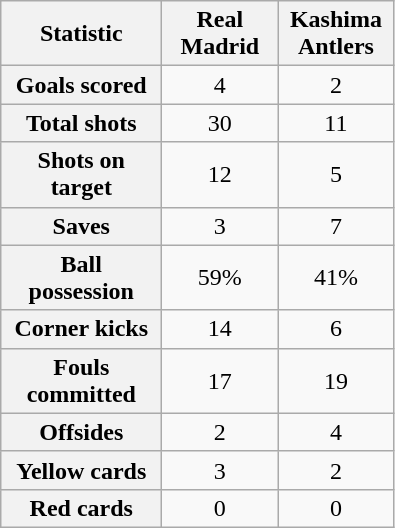<table class="wikitable plainrowheaders" style="text-align:center">
<tr>
<th scope="col" style="width:100px">Statistic</th>
<th scope="col" style="width:70px">Real Madrid</th>
<th scope="col" style="width:70px">Kashima Antlers</th>
</tr>
<tr>
<th scope=row>Goals scored</th>
<td>4</td>
<td>2</td>
</tr>
<tr>
<th scope=row>Total shots</th>
<td>30</td>
<td>11</td>
</tr>
<tr>
<th scope=row>Shots on target</th>
<td>12</td>
<td>5</td>
</tr>
<tr>
<th scope=row>Saves</th>
<td>3</td>
<td>7</td>
</tr>
<tr>
<th scope=row>Ball possession</th>
<td>59%</td>
<td>41%</td>
</tr>
<tr>
<th scope=row>Corner kicks</th>
<td>14</td>
<td>6</td>
</tr>
<tr>
<th scope=row>Fouls committed</th>
<td>17</td>
<td>19</td>
</tr>
<tr>
<th scope=row>Offsides</th>
<td>2</td>
<td>4</td>
</tr>
<tr>
<th scope=row>Yellow cards</th>
<td>3</td>
<td>2</td>
</tr>
<tr>
<th scope=row>Red cards</th>
<td>0</td>
<td>0</td>
</tr>
</table>
